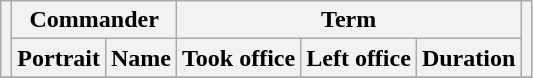<table class="wikitable" style="text-align:center;">
<tr>
<th rowspan=2></th>
<th colspan=2>Commander</th>
<th colspan=3>Term</th>
<th rowspan=2></th>
</tr>
<tr>
<th>Portrait</th>
<th>Name</th>
<th>Took office</th>
<th>Left office</th>
<th>Duration</th>
</tr>
<tr>
</tr>
</table>
